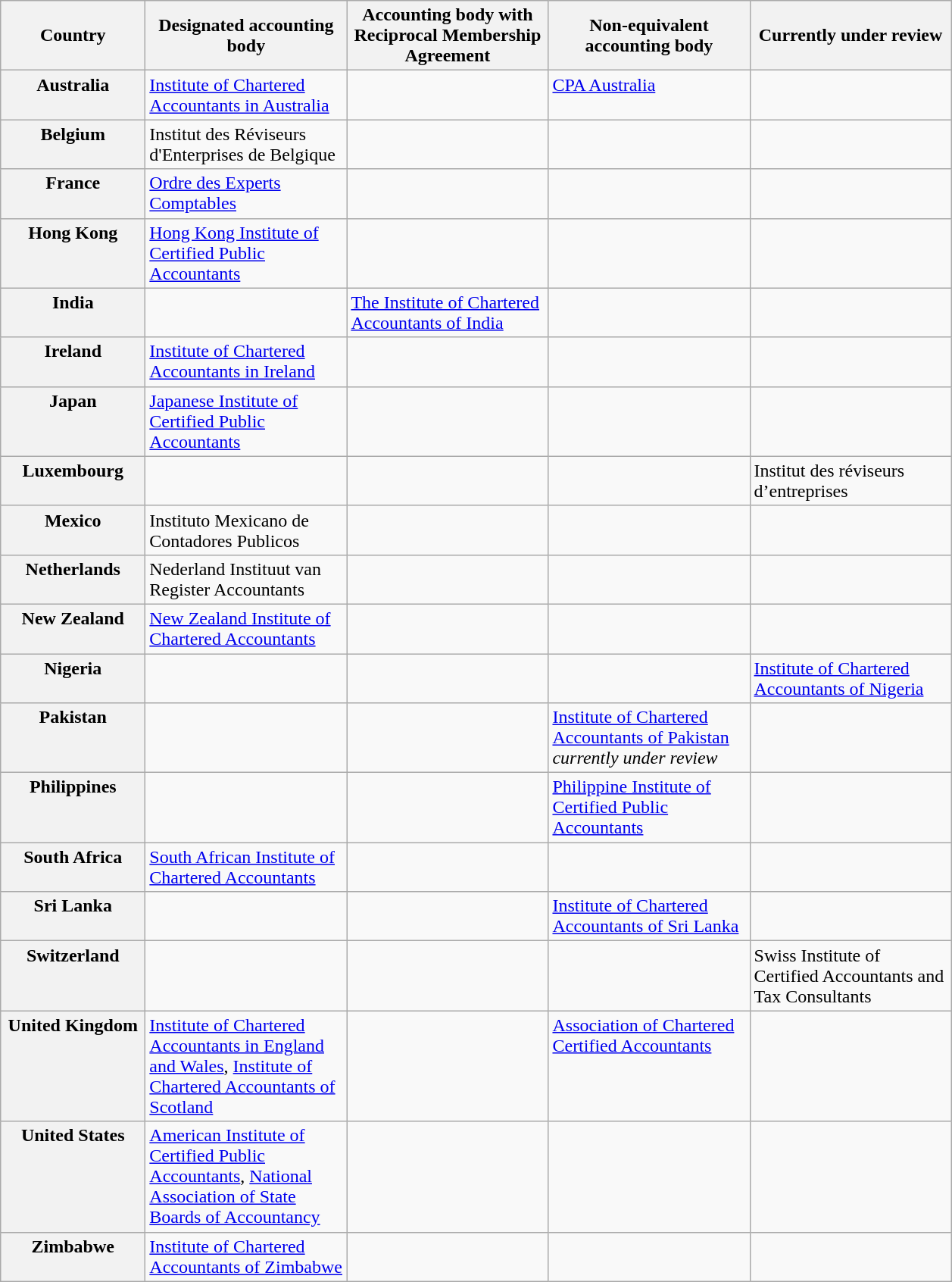<table class="wikitable">
<tr>
<th scope="col" width="120">Country</th>
<th scope="col" width="170">Designated accounting body</th>
<th scope="col" width="170">Accounting body with Reciprocal Membership Agreement</th>
<th scope="col" width="170">Non-equivalent accounting body</th>
<th scope="col" width="170">Currently under review</th>
</tr>
<tr valign="top">
<th scope="row" align="left">Australia</th>
<td><a href='#'>Institute of Chartered Accountants in Australia</a></td>
<td></td>
<td><a href='#'>CPA Australia</a></td>
<td></td>
</tr>
<tr valign="top">
<th scope="row" align="left">Belgium</th>
<td>Institut des Réviseurs d'Enterprises de Belgique</td>
<td></td>
<td></td>
<td></td>
</tr>
<tr valign="top">
<th scope="row" align="left">France</th>
<td><a href='#'>Ordre des Experts Comptables</a></td>
<td></td>
<td></td>
<td></td>
</tr>
<tr valign="top">
<th scope="row" align="left">Hong Kong</th>
<td><a href='#'>Hong Kong Institute of Certified Public Accountants</a></td>
<td></td>
<td></td>
<td></td>
</tr>
<tr valign="top">
<th scope="row" align="left">India</th>
<td></td>
<td><a href='#'>The Institute of Chartered Accountants of India</a></td>
<td></td>
<td></td>
</tr>
<tr valign="top">
<th scope="row" align="left">Ireland</th>
<td><a href='#'>Institute of Chartered Accountants in Ireland</a></td>
<td></td>
<td></td>
<td></td>
</tr>
<tr valign="top">
<th scope="row" align="left">Japan</th>
<td><a href='#'>Japanese Institute of Certified Public Accountants</a></td>
<td></td>
<td></td>
<td></td>
</tr>
<tr valign="top">
<th scope="row" align="left">Luxembourg</th>
<td></td>
<td></td>
<td></td>
<td>Institut des réviseurs d’entreprises</td>
</tr>
<tr valign="top">
<th scope="row" align="left">Mexico</th>
<td>Instituto Mexicano de Contadores Publicos</td>
<td></td>
<td></td>
<td></td>
</tr>
<tr valign="top">
<th scope="row" align="left">Netherlands</th>
<td>Nederland Instituut van Register Accountants</td>
<td></td>
<td></td>
<td></td>
</tr>
<tr valign="top">
<th scope="row" align="left">New Zealand</th>
<td><a href='#'>New Zealand Institute of Chartered Accountants</a></td>
<td></td>
<td></td>
<td></td>
</tr>
<tr valign="top">
<th scope="row" align="left">Nigeria</th>
<td></td>
<td></td>
<td></td>
<td><a href='#'>Institute of Chartered Accountants of Nigeria</a></td>
</tr>
<tr valign="top">
<th scope="row" align="left">Pakistan</th>
<td></td>
<td></td>
<td><a href='#'>Institute of Chartered Accountants of Pakistan</a> <em>currently under review</em></td>
<td></td>
</tr>
<tr valign="top">
<th scope="row" align="left">Philippines</th>
<td></td>
<td></td>
<td><a href='#'>Philippine Institute of Certified Public Accountants</a></td>
<td></td>
</tr>
<tr valign="top">
<th scope="row" align="left">South Africa</th>
<td><a href='#'>South African Institute of Chartered Accountants</a></td>
<td></td>
<td></td>
<td></td>
</tr>
<tr valign="top">
<th scope="row" align="left">Sri Lanka</th>
<td></td>
<td></td>
<td><a href='#'>Institute of Chartered Accountants of Sri Lanka</a></td>
<td></td>
</tr>
<tr valign="top">
<th scope="row" align="left">Switzerland</th>
<td></td>
<td></td>
<td></td>
<td>Swiss Institute of Certified Accountants and Tax Consultants</td>
</tr>
<tr valign="top">
<th scope="row" align="left">United Kingdom</th>
<td><a href='#'>Institute of Chartered Accountants in England and Wales</a>, <a href='#'>Institute of Chartered Accountants of Scotland</a></td>
<td></td>
<td><a href='#'>Association of Chartered Certified Accountants</a></td>
<td></td>
</tr>
<tr valign="top">
<th scope="row" align="left">United States</th>
<td><a href='#'>American Institute of Certified Public Accountants</a>, <a href='#'>National Association of State Boards of Accountancy</a></td>
<td></td>
<td></td>
<td></td>
</tr>
<tr valign="top">
<th scope="row" align="left">Zimbabwe</th>
<td><a href='#'>Institute of Chartered Accountants of Zimbabwe</a></td>
<td></td>
<td></td>
<td></td>
</tr>
</table>
